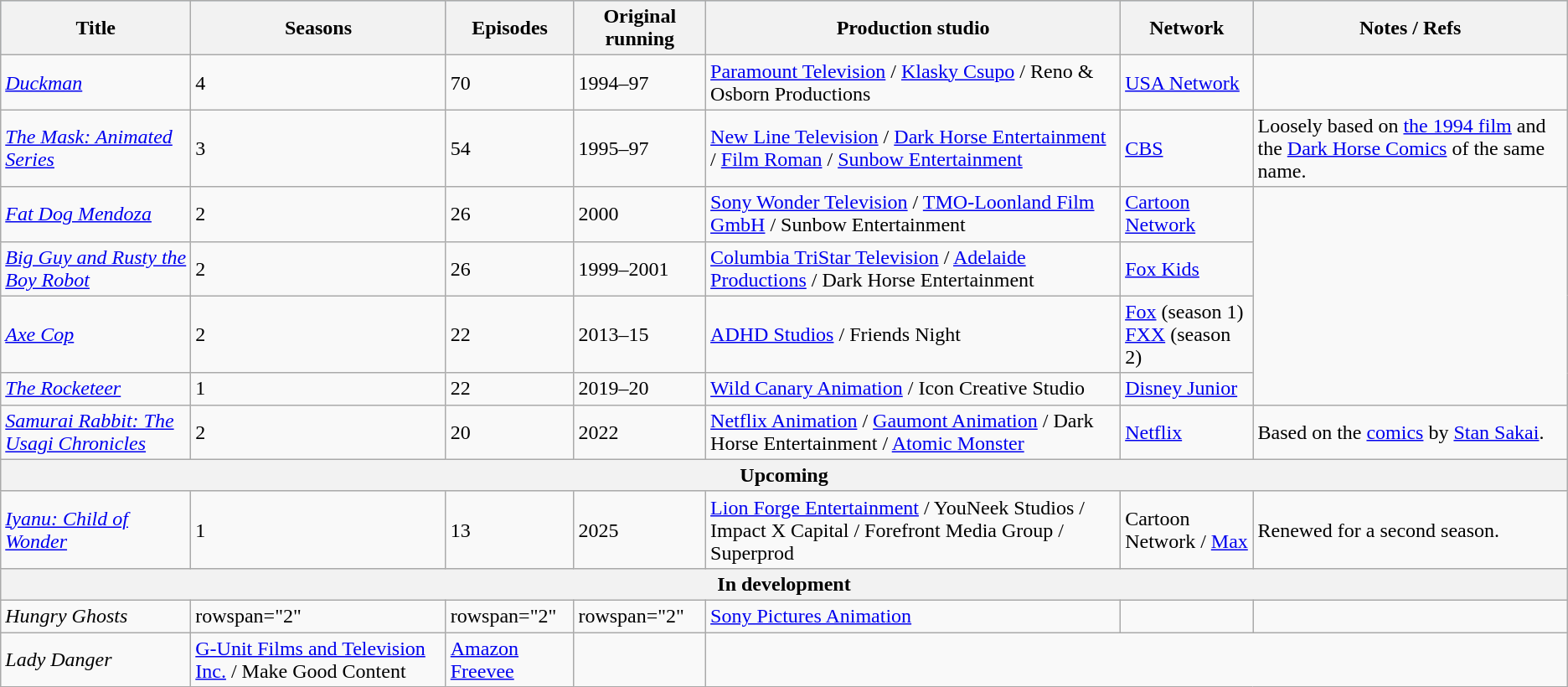<table class="wikitable sortable">
<tr style="background:#b0c4de;">
<th>Title</th>
<th>Seasons</th>
<th>Episodes</th>
<th>Original running</th>
<th>Production studio</th>
<th>Network</th>
<th>Notes / Refs</th>
</tr>
<tr>
<td><em><a href='#'>Duckman</a></em></td>
<td>4</td>
<td>70</td>
<td>1994–97</td>
<td><a href='#'>Paramount Television</a> / <a href='#'>Klasky Csupo</a> / Reno & Osborn Productions</td>
<td><a href='#'>USA Network</a></td>
<td></td>
</tr>
<tr>
<td><em><a href='#'>The Mask: Animated Series</a></em></td>
<td>3</td>
<td>54</td>
<td>1995–97</td>
<td><a href='#'>New Line Television</a> / <a href='#'>Dark Horse Entertainment</a> / <a href='#'>Film Roman</a> / <a href='#'>Sunbow Entertainment</a></td>
<td><a href='#'>CBS</a></td>
<td>Loosely based on <a href='#'>the 1994 film</a> and the <a href='#'>Dark Horse Comics</a> of the same name.</td>
</tr>
<tr>
<td><em><a href='#'>Fat Dog Mendoza</a></em></td>
<td>2</td>
<td>26</td>
<td>2000</td>
<td><a href='#'>Sony Wonder Television</a> / <a href='#'>TMO-Loonland Film GmbH</a> / Sunbow Entertainment</td>
<td><a href='#'>Cartoon Network</a></td>
<td rowspan="4"></td>
</tr>
<tr>
<td><em><a href='#'>Big Guy and Rusty the Boy Robot</a></em></td>
<td>2</td>
<td>26</td>
<td>1999–2001</td>
<td><a href='#'>Columbia TriStar Television</a> / <a href='#'>Adelaide Productions</a> / Dark Horse Entertainment</td>
<td><a href='#'>Fox Kids</a></td>
</tr>
<tr>
<td><em><a href='#'>Axe Cop</a></em></td>
<td>2</td>
<td>22</td>
<td>2013–15</td>
<td><a href='#'>ADHD Studios</a> / Friends Night</td>
<td><a href='#'>Fox</a> (season 1)<br><a href='#'>FXX</a> (season 2)</td>
</tr>
<tr>
<td><em><a href='#'>The Rocketeer</a></em></td>
<td>1</td>
<td>22</td>
<td>2019–20</td>
<td><a href='#'>Wild Canary Animation</a> / Icon Creative Studio</td>
<td><a href='#'>Disney Junior</a></td>
</tr>
<tr>
<td><em><a href='#'>Samurai Rabbit: The Usagi Chronicles</a></em></td>
<td>2</td>
<td>20</td>
<td>2022</td>
<td><a href='#'>Netflix Animation</a> / <a href='#'>Gaumont Animation</a> / Dark Horse Entertainment / <a href='#'>Atomic Monster</a></td>
<td><a href='#'>Netflix</a></td>
<td>Based on the <a href='#'>comics</a> by <a href='#'>Stan Sakai</a>.</td>
</tr>
<tr>
<th colspan="7" style="background-color:#white;">Upcoming</th>
</tr>
<tr>
<td><em><a href='#'>Iyanu: Child of Wonder</a></em></td>
<td>1</td>
<td>13</td>
<td>2025</td>
<td><a href='#'>Lion Forge Entertainment</a> / YouNeek Studios / Impact X Capital / Forefront Media Group / Superprod</td>
<td>Cartoon Network / <a href='#'>Max</a></td>
<td>Renewed for a second season.</td>
</tr>
<tr>
<th colspan="7" style="background-color:#white;">In development</th>
</tr>
<tr>
<td><em>Hungry Ghosts</em></td>
<td>rowspan="2" </td>
<td>rowspan="2" </td>
<td>rowspan="2" </td>
<td><a href='#'>Sony Pictures Animation</a></td>
<td></td>
<td></td>
</tr>
<tr>
<td><em>Lady Danger</em></td>
<td><a href='#'>G-Unit Films and Television Inc.</a> / Make Good Content</td>
<td><a href='#'>Amazon Freevee</a></td>
<td></td>
</tr>
</table>
